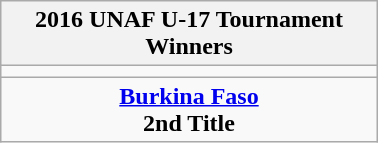<table class="wikitable" style="text-align: center; margin: 0 auto; width: 20%">
<tr>
<th>2016 UNAF U-17 Tournament Winners</th>
</tr>
<tr>
<td></td>
</tr>
<tr>
<td><strong><a href='#'>Burkina Faso</a></strong><br><strong>2nd Title</strong></td>
</tr>
</table>
